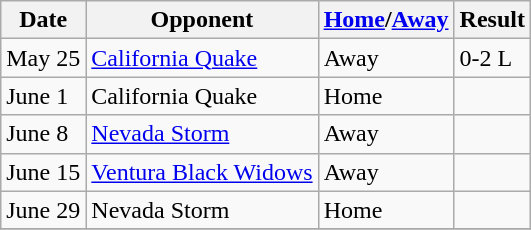<table class="wikitable">
<tr>
<th>Date</th>
<th>Opponent</th>
<th><a href='#'>Home</a>/<a href='#'>Away</a></th>
<th>Result</th>
</tr>
<tr>
<td>May 25</td>
<td><a href='#'>California Quake</a></td>
<td>Away</td>
<td>0-2 L</td>
</tr>
<tr>
<td>June 1</td>
<td>California Quake</td>
<td>Home</td>
<td></td>
</tr>
<tr>
<td>June 8</td>
<td><a href='#'>Nevada Storm</a></td>
<td>Away</td>
<td></td>
</tr>
<tr>
<td>June 15</td>
<td><a href='#'>Ventura Black Widows</a></td>
<td>Away</td>
<td></td>
</tr>
<tr>
<td>June 29</td>
<td>Nevada Storm</td>
<td>Home</td>
<td></td>
</tr>
<tr>
</tr>
</table>
